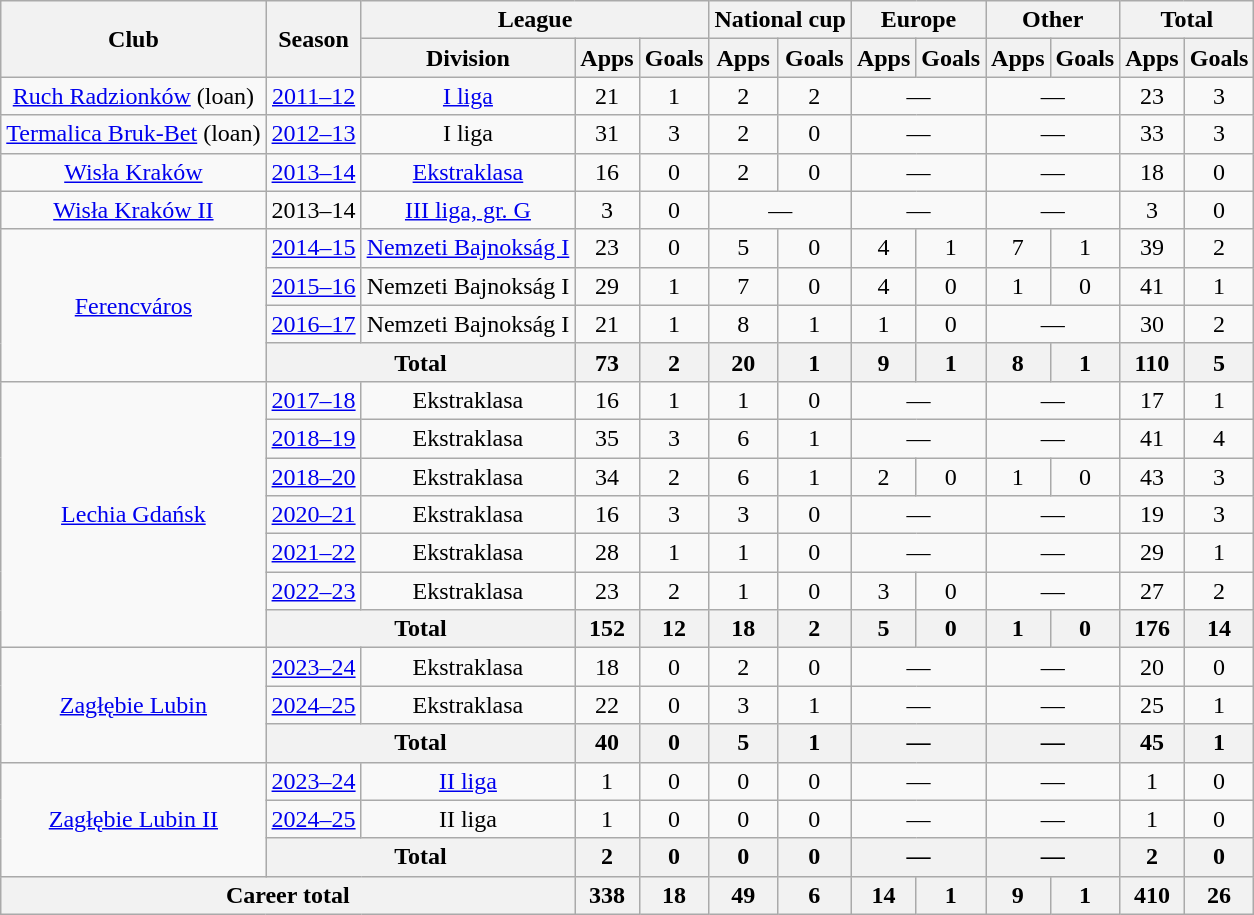<table class="wikitable" style="text-align:center">
<tr>
<th rowspan="2">Club</th>
<th rowspan="2">Season</th>
<th colspan="3">League</th>
<th colspan="2">National cup</th>
<th colspan="2">Europe</th>
<th colspan="2">Other</th>
<th colspan="2">Total</th>
</tr>
<tr>
<th>Division</th>
<th>Apps</th>
<th>Goals</th>
<th>Apps</th>
<th>Goals</th>
<th>Apps</th>
<th>Goals</th>
<th>Apps</th>
<th>Goals</th>
<th>Apps</th>
<th>Goals</th>
</tr>
<tr>
<td><a href='#'>Ruch Radzionków</a> (loan)</td>
<td><a href='#'>2011–12</a></td>
<td><a href='#'>I liga</a></td>
<td>21</td>
<td>1</td>
<td>2</td>
<td>2</td>
<td colspan="2">—</td>
<td colspan="2">—</td>
<td>23</td>
<td>3</td>
</tr>
<tr>
<td><a href='#'>Termalica Bruk-Bet</a> (loan)</td>
<td><a href='#'>2012–13</a></td>
<td>I liga</td>
<td>31</td>
<td>3</td>
<td>2</td>
<td>0</td>
<td colspan="2">—</td>
<td colspan="2">—</td>
<td>33</td>
<td>3</td>
</tr>
<tr>
<td><a href='#'>Wisła Kraków</a></td>
<td><a href='#'>2013–14</a></td>
<td><a href='#'>Ekstraklasa</a></td>
<td>16</td>
<td>0</td>
<td>2</td>
<td>0</td>
<td colspan="2">—</td>
<td colspan="2">—</td>
<td>18</td>
<td>0</td>
</tr>
<tr>
<td><a href='#'>Wisła Kraków II</a></td>
<td>2013–14</td>
<td><a href='#'>III liga, gr. G</a></td>
<td>3</td>
<td>0</td>
<td colspan="2">—</td>
<td colspan="2">—</td>
<td colspan="2">—</td>
<td>3</td>
<td>0</td>
</tr>
<tr>
<td rowspan="4"><a href='#'>Ferencváros</a></td>
<td><a href='#'>2014–15</a></td>
<td><a href='#'>Nemzeti Bajnokság I</a></td>
<td>23</td>
<td>0</td>
<td>5</td>
<td>0</td>
<td>4</td>
<td>1</td>
<td>7</td>
<td>1</td>
<td>39</td>
<td>2</td>
</tr>
<tr>
<td><a href='#'>2015–16</a></td>
<td>Nemzeti Bajnokság I</td>
<td>29</td>
<td>1</td>
<td>7</td>
<td>0</td>
<td>4</td>
<td>0</td>
<td>1</td>
<td>0</td>
<td>41</td>
<td>1</td>
</tr>
<tr>
<td><a href='#'>2016–17</a></td>
<td>Nemzeti Bajnokság I</td>
<td>21</td>
<td>1</td>
<td>8</td>
<td>1</td>
<td>1</td>
<td>0</td>
<td colspan="2">—</td>
<td>30</td>
<td>2</td>
</tr>
<tr>
<th colspan="2">Total</th>
<th>73</th>
<th>2</th>
<th>20</th>
<th>1</th>
<th>9</th>
<th>1</th>
<th>8</th>
<th>1</th>
<th>110</th>
<th>5</th>
</tr>
<tr>
<td rowspan="7"><a href='#'>Lechia Gdańsk</a></td>
<td><a href='#'>2017–18</a></td>
<td>Ekstraklasa</td>
<td>16</td>
<td>1</td>
<td>1</td>
<td>0</td>
<td colspan="2">—</td>
<td colspan="2">—</td>
<td>17</td>
<td>1</td>
</tr>
<tr>
<td><a href='#'>2018–19</a></td>
<td>Ekstraklasa</td>
<td>35</td>
<td>3</td>
<td>6</td>
<td>1</td>
<td colspan="2">—</td>
<td colspan="2">—</td>
<td>41</td>
<td>4</td>
</tr>
<tr>
<td><a href='#'>2018–20</a></td>
<td>Ekstraklasa</td>
<td>34</td>
<td>2</td>
<td>6</td>
<td>1</td>
<td>2</td>
<td>0</td>
<td>1</td>
<td>0</td>
<td>43</td>
<td>3</td>
</tr>
<tr>
<td><a href='#'>2020–21</a></td>
<td>Ekstraklasa</td>
<td>16</td>
<td>3</td>
<td>3</td>
<td>0</td>
<td colspan="2">—</td>
<td colspan="2">—</td>
<td>19</td>
<td>3</td>
</tr>
<tr>
<td><a href='#'>2021–22</a></td>
<td>Ekstraklasa</td>
<td>28</td>
<td>1</td>
<td>1</td>
<td>0</td>
<td colspan="2">—</td>
<td colspan="2">—</td>
<td>29</td>
<td>1</td>
</tr>
<tr>
<td><a href='#'>2022–23</a></td>
<td>Ekstraklasa</td>
<td>23</td>
<td>2</td>
<td>1</td>
<td>0</td>
<td>3</td>
<td>0</td>
<td colspan="2">—</td>
<td>27</td>
<td>2</td>
</tr>
<tr>
<th colspan="2">Total</th>
<th>152</th>
<th>12</th>
<th>18</th>
<th>2</th>
<th>5</th>
<th>0</th>
<th>1</th>
<th>0</th>
<th>176</th>
<th>14</th>
</tr>
<tr>
<td rowspan="3"><a href='#'>Zagłębie Lubin</a></td>
<td><a href='#'>2023–24</a></td>
<td>Ekstraklasa</td>
<td>18</td>
<td>0</td>
<td>2</td>
<td>0</td>
<td colspan="2">—</td>
<td colspan="2">—</td>
<td>20</td>
<td>0</td>
</tr>
<tr>
<td><a href='#'>2024–25</a></td>
<td>Ekstraklasa</td>
<td>22</td>
<td>0</td>
<td>3</td>
<td>1</td>
<td colspan="2">—</td>
<td colspan="2">—</td>
<td>25</td>
<td>1</td>
</tr>
<tr>
<th colspan="2">Total</th>
<th>40</th>
<th>0</th>
<th>5</th>
<th>1</th>
<th colspan="2">—</th>
<th colspan="2">—</th>
<th>45</th>
<th>1</th>
</tr>
<tr>
<td rowspan="3"><a href='#'>Zagłębie Lubin II</a></td>
<td><a href='#'>2023–24</a></td>
<td><a href='#'>II liga</a></td>
<td>1</td>
<td>0</td>
<td>0</td>
<td>0</td>
<td colspan="2">—</td>
<td colspan="2">—</td>
<td>1</td>
<td>0</td>
</tr>
<tr>
<td><a href='#'>2024–25</a></td>
<td>II liga</td>
<td>1</td>
<td>0</td>
<td>0</td>
<td>0</td>
<td colspan="2">—</td>
<td colspan="2">—</td>
<td>1</td>
<td>0</td>
</tr>
<tr>
<th colspan="2">Total</th>
<th>2</th>
<th>0</th>
<th>0</th>
<th>0</th>
<th colspan="2">—</th>
<th colspan="2">—</th>
<th>2</th>
<th>0</th>
</tr>
<tr>
<th colspan="3">Career total</th>
<th>338</th>
<th>18</th>
<th>49</th>
<th>6</th>
<th>14</th>
<th>1</th>
<th>9</th>
<th>1</th>
<th>410</th>
<th>26</th>
</tr>
</table>
